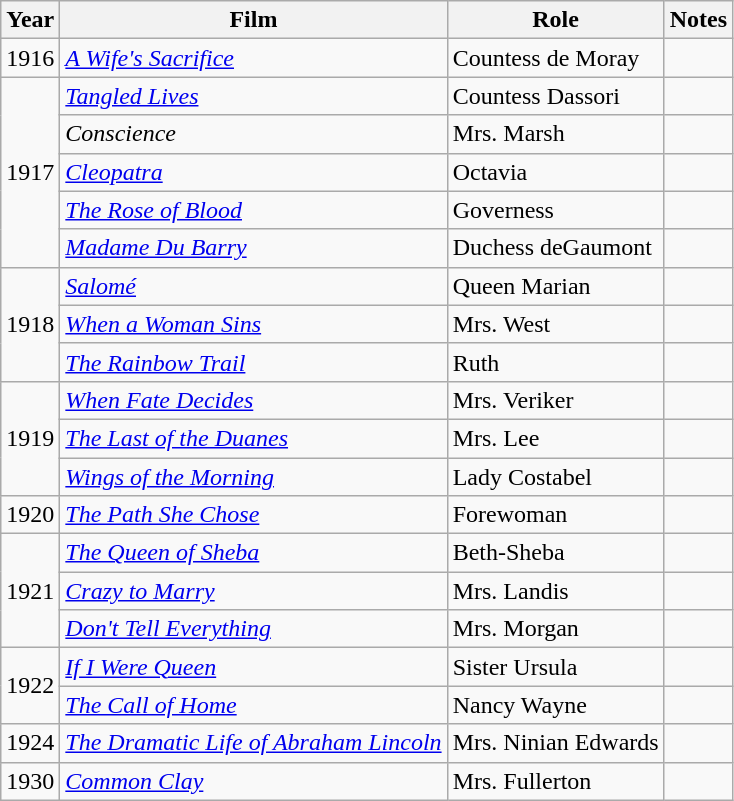<table class="wikitable sortable">
<tr>
<th>Year</th>
<th>Film</th>
<th>Role</th>
<th class="unsortable">Notes</th>
</tr>
<tr>
<td>1916</td>
<td data-sort-value="Wife's Sacrifice, A"><em><a href='#'>A Wife's Sacrifice</a></em></td>
<td>Countess de Moray</td>
<td></td>
</tr>
<tr>
<td rowspan=5>1917</td>
<td><em><a href='#'>Tangled Lives</a></em></td>
<td>Countess Dassori</td>
<td></td>
</tr>
<tr>
<td><em>Conscience</em></td>
<td>Mrs. Marsh</td>
<td></td>
</tr>
<tr>
<td><em><a href='#'>Cleopatra</a></em></td>
<td>Octavia</td>
<td></td>
</tr>
<tr>
<td data-sort-value="Rose of Blood, The"><em><a href='#'>The Rose of Blood</a></em></td>
<td>Governess</td>
<td></td>
</tr>
<tr>
<td><em><a href='#'>Madame Du Barry</a></em></td>
<td>Duchess deGaumont</td>
<td></td>
</tr>
<tr>
<td rowspan=3>1918</td>
<td><em><a href='#'>Salomé</a></em></td>
<td>Queen Marian</td>
<td></td>
</tr>
<tr>
<td><em><a href='#'>When a Woman Sins</a></em></td>
<td>Mrs. West</td>
<td></td>
</tr>
<tr>
<td data-sort-value="Rainbow Trail, The"><em><a href='#'>The Rainbow Trail</a></em></td>
<td>Ruth</td>
<td></td>
</tr>
<tr>
<td rowspan=3>1919</td>
<td><em><a href='#'>When Fate Decides</a></em></td>
<td>Mrs. Veriker</td>
<td></td>
</tr>
<tr>
<td data-sort-value="Last of the Duanes, The"><em><a href='#'>The Last of the Duanes</a></em></td>
<td>Mrs. Lee</td>
<td></td>
</tr>
<tr>
<td><em><a href='#'>Wings of the Morning</a></em></td>
<td>Lady Costabel</td>
<td></td>
</tr>
<tr>
<td>1920</td>
<td data-sort-value="Path She Chose, The"><em><a href='#'>The Path She Chose</a></em></td>
<td>Forewoman</td>
<td></td>
</tr>
<tr>
<td rowspan=3>1921</td>
<td data-sort-value="Queen of Sheba, The"><em><a href='#'>The Queen of Sheba</a></em></td>
<td>Beth-Sheba</td>
<td></td>
</tr>
<tr>
<td><em><a href='#'>Crazy to Marry</a></em></td>
<td>Mrs. Landis</td>
<td></td>
</tr>
<tr>
<td><em><a href='#'>Don't Tell Everything</a></em></td>
<td>Mrs. Morgan</td>
<td></td>
</tr>
<tr>
<td rowspan=2>1922</td>
<td><em><a href='#'>If I Were Queen</a></em></td>
<td>Sister Ursula</td>
<td></td>
</tr>
<tr>
<td data-sort-value="Call of Home, The"><em><a href='#'>The Call of Home</a></em></td>
<td>Nancy Wayne</td>
<td></td>
</tr>
<tr>
<td>1924</td>
<td data-sort-value="Dramatic Life of Abraham Lincoln, The"><em><a href='#'>The Dramatic Life of Abraham Lincoln</a></em></td>
<td>Mrs. Ninian Edwards</td>
<td></td>
</tr>
<tr>
<td>1930</td>
<td><em><a href='#'>Common Clay</a></em></td>
<td>Mrs. Fullerton</td>
<td></td>
</tr>
</table>
